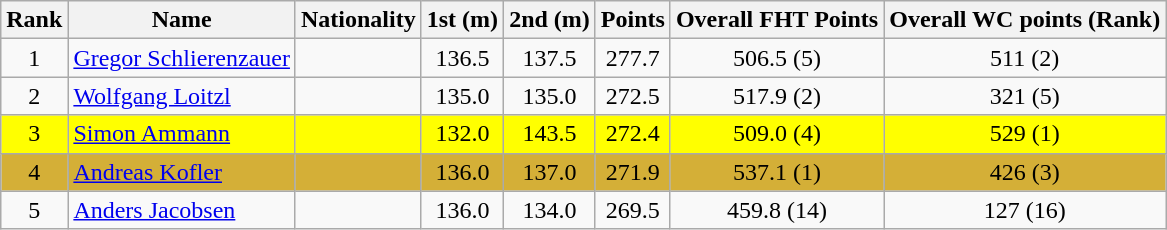<table class="wikitable">
<tr>
<th align=Center>Rank</th>
<th>Name</th>
<th>Nationality</th>
<th align=Center>1st (m)</th>
<th>2nd (m)</th>
<th>Points</th>
<th>Overall FHT Points</th>
<th>Overall WC points (Rank)</th>
</tr>
<tr>
<td align=center>1</td>
<td align=left><a href='#'>Gregor Schlierenzauer</a></td>
<td align=left></td>
<td align=center>136.5</td>
<td align=center>137.5</td>
<td align=center>277.7</td>
<td align=center>506.5 (5)</td>
<td align=center>511 (2)</td>
</tr>
<tr>
<td align=center>2</td>
<td align=left><a href='#'>Wolfgang Loitzl</a></td>
<td align=left></td>
<td align=center>135.0</td>
<td align=center>135.0</td>
<td align=center>272.5</td>
<td align=center>517.9 (2)</td>
<td align=center>321 (5)</td>
</tr>
<tr style="background:#FFFF00;">
<td align=center>3</td>
<td align=left><a href='#'>Simon Ammann</a></td>
<td align=left></td>
<td align=center>132.0</td>
<td align=center>143.5</td>
<td align=center>272.4</td>
<td align=center>509.0 (4)</td>
<td align=center>529 (1)</td>
</tr>
<tr style="background:#D4AF37;">
<td align=center>4</td>
<td align=left><a href='#'>Andreas Kofler</a></td>
<td align=left></td>
<td align=center>136.0</td>
<td align=center>137.0</td>
<td align=center>271.9</td>
<td align=center>537.1 (1)</td>
<td align=center>426 (3)</td>
</tr>
<tr>
<td align=center>5</td>
<td align=left><a href='#'>Anders Jacobsen</a></td>
<td align=left></td>
<td align=center>136.0</td>
<td align=center>134.0</td>
<td align=center>269.5</td>
<td align=center>459.8 (14)</td>
<td align=center>127 (16)</td>
</tr>
</table>
